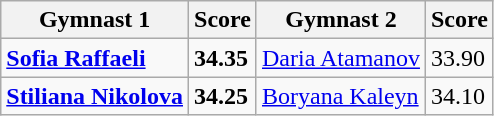<table class="wikitable">
<tr>
<th>Gymnast 1</th>
<th>Score</th>
<th>Gymnast 2</th>
<th>Score</th>
</tr>
<tr>
<td><strong><a href='#'>Sofia Raffaeli</a></strong></td>
<td><strong>34.35</strong></td>
<td><a href='#'>Daria Atamanov</a></td>
<td>33.90</td>
</tr>
<tr>
<td><strong><a href='#'>Stiliana Nikolova</a></strong></td>
<td><strong>34.25</strong></td>
<td><a href='#'>Boryana Kaleyn</a></td>
<td>34.10</td>
</tr>
</table>
